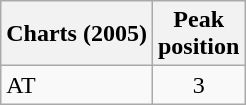<table class="wikitable">
<tr>
<th>Charts (2005)</th>
<th>Peak<br>position</th>
</tr>
<tr>
<td>AT</td>
<td align="center">3</td>
</tr>
</table>
